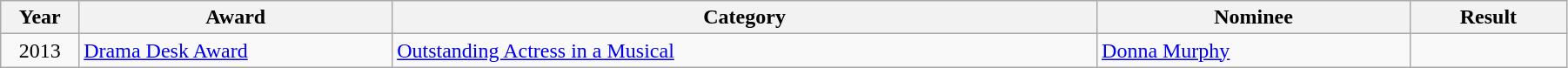<table class="wikitable" width="95%">
<tr>
<th width="5%">Year</th>
<th width="20%">Award</th>
<th width="45%">Category</th>
<th width="20%">Nominee</th>
<th width="10%">Result</th>
</tr>
<tr>
<td align="center">2013</td>
<td><a href='#'>Drama Desk Award</a></td>
<td><a href='#'>Outstanding Actress in a Musical</a></td>
<td><a href='#'>Donna Murphy</a></td>
<td></td>
</tr>
</table>
